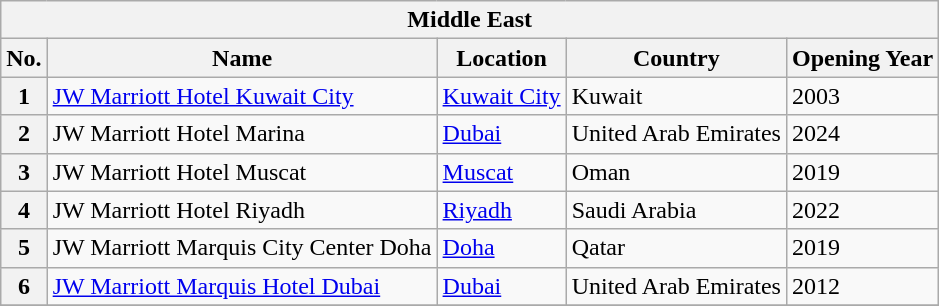<table class="wikitable sortable">
<tr>
<th colspan="6">Middle East</th>
</tr>
<tr>
<th>No.</th>
<th>Name</th>
<th>Location</th>
<th>Country</th>
<th>Opening Year</th>
</tr>
<tr>
<th>1</th>
<td><a href='#'>JW Marriott Hotel Kuwait City</a></td>
<td><a href='#'>Kuwait City</a></td>
<td>Kuwait</td>
<td>2003</td>
</tr>
<tr>
<th>2</th>
<td>JW Marriott Hotel Marina</td>
<td><a href='#'>Dubai</a></td>
<td>United Arab Emirates</td>
<td>2024</td>
</tr>
<tr>
<th>3</th>
<td>JW Marriott Hotel Muscat</td>
<td><a href='#'>Muscat</a></td>
<td>Oman</td>
<td>2019</td>
</tr>
<tr>
<th>4</th>
<td>JW Marriott Hotel Riyadh</td>
<td><a href='#'>Riyadh</a></td>
<td>Saudi Arabia</td>
<td>2022</td>
</tr>
<tr>
<th>5</th>
<td>JW Marriott Marquis City Center Doha</td>
<td><a href='#'>Doha</a></td>
<td>Qatar</td>
<td>2019</td>
</tr>
<tr>
<th>6</th>
<td><a href='#'>JW Marriott Marquis Hotel Dubai</a></td>
<td><a href='#'>Dubai</a></td>
<td>United Arab Emirates</td>
<td>2012</td>
</tr>
<tr>
</tr>
</table>
